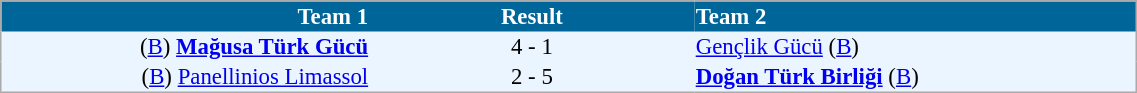<table cellspacing="0" style="background: #EBF5FF; border: 1px #aaa solid; border-collapse: collapse; font-size: 95%;" width=60%>
<tr bgcolor=#006699 style="color:white;">
<th width=25% align="right">Team 1</th>
<th width=22% align="center">Result</th>
<th width=30% align="left">Team 2</th>
</tr>
<tr>
<td align=right>(<a href='#'>B</a>) <strong><a href='#'>Mağusa Türk Gücü</a></strong></td>
<td align=center>4 - 1</td>
<td align=left><a href='#'>Gençlik Gücü</a> (<a href='#'>B</a>)</td>
</tr>
<tr>
<td align=right>(<a href='#'>B</a>) <a href='#'>Panellinios Limassol</a></td>
<td align=center>2 - 5</td>
<td align=left><strong><a href='#'>Doğan Türk Birliği</a></strong> (<a href='#'>B</a>)</td>
</tr>
<tr>
</tr>
</table>
